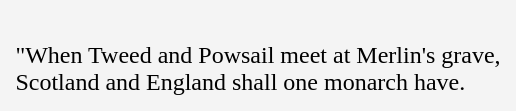<table cellpadding=10 border="0" align=center>
<tr>
<td bgcolor=#f4f4f4><br>"When Tweed and Powsail meet at Merlin's grave,<br>
Scotland and England shall one monarch have.<br>
</td>
</tr>
</table>
